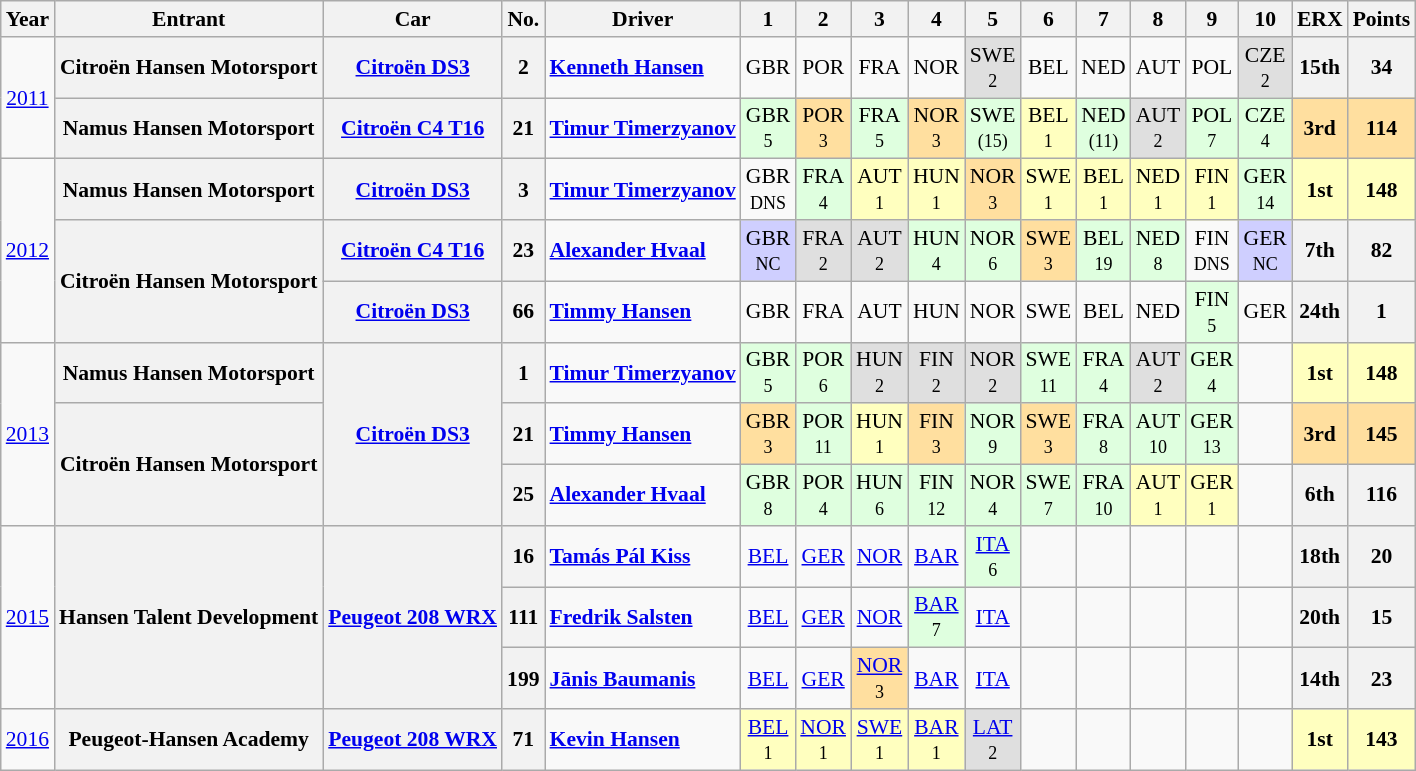<table class="wikitable" border="1" style="text-align:center; font-size:90%;">
<tr valign="top">
<th>Year</th>
<th>Entrant</th>
<th>Car</th>
<th>No.</th>
<th>Driver</th>
<th>1</th>
<th>2</th>
<th>3</th>
<th>4</th>
<th>5</th>
<th>6</th>
<th>7</th>
<th>8</th>
<th>9</th>
<th>10</th>
<th>ERX</th>
<th>Points</th>
</tr>
<tr>
<td rowspan=2><a href='#'>2011</a></td>
<th rowspan=1>Citroën Hansen Motorsport</th>
<th><a href='#'>Citroën DS3</a></th>
<th>2</th>
<td align="left"> <strong><a href='#'>Kenneth Hansen</a></strong></td>
<td>GBR<br><small></small></td>
<td>POR<br><small></small></td>
<td>FRA<br><small></small></td>
<td>NOR<br><small></small></td>
<td style="background:#DFDFDF;">SWE<br><small>2</small></td>
<td>BEL<br><small></small></td>
<td>NED<br><small></small></td>
<td>AUT<br><small></small></td>
<td>POL<br><small></small></td>
<td style="background:#DFDFDF;">CZE<br><small>2</small></td>
<th>15th</th>
<th>34</th>
</tr>
<tr>
<th rowspan=1>Namus Hansen Motorsport</th>
<th><a href='#'>Citroën C4 T16</a></th>
<th>21</th>
<td align="left"> <strong><a href='#'>Timur Timerzyanov</a></strong></td>
<td style="background:#DFFFDF;">GBR<br><small>5</small></td>
<td style="background:#FFDF9F;">POR<br><small>3</small></td>
<td style="background:#DFFFDF;">FRA<br><small>5</small></td>
<td style="background:#FFDF9F;">NOR<br><small>3</small></td>
<td style="background:#DFFFDF;">SWE<br><small>(15)</small></td>
<td style="background:#FFFFBF;">BEL<br><small>1</small></td>
<td style="background:#DFFFDF;">NED<br><small>(11)</small></td>
<td style="background:#DFDFDF;">AUT<br><small>2</small></td>
<td style="background:#DFFFDF;">POL<br><small>7</small></td>
<td style="background:#DFFFDF;">CZE<br><small>4</small></td>
<th style="background:#FFDF9F;">3rd</th>
<th style="background:#FFDF9F;">114</th>
</tr>
<tr>
<td rowspan=3><a href='#'>2012</a></td>
<th rowspan=1>Namus Hansen Motorsport</th>
<th><a href='#'>Citroën DS3</a></th>
<th>3</th>
<td align="left"> <strong><a href='#'>Timur Timerzyanov</a></strong></td>
<td>GBR<br><small>DNS</small></td>
<td style="background:#DFFFDF;">FRA<br><small>4</small></td>
<td style="background:#FFFFBF;">AUT<br><small>1</small></td>
<td style="background:#FFFFBF;">HUN<br><small>1</small></td>
<td style="background:#FFDF9F;">NOR<br><small>3</small></td>
<td style="background:#FFFFBF;">SWE<br><small>1</small></td>
<td style="background:#FFFFBF;">BEL<br><small>1</small></td>
<td style="background:#FFFFBF;">NED<br><small>1</small></td>
<td style="background:#FFFFBF;">FIN<br><small>1</small></td>
<td style="background:#DFFFDF;">GER<br><small>14</small></td>
<th style="background:#FFFFBF;">1st</th>
<th style="background:#FFFFBF;">148</th>
</tr>
<tr>
<th rowspan=2>Citroën Hansen Motorsport</th>
<th><a href='#'>Citroën C4 T16</a></th>
<th>23</th>
<td align="left">  <strong><a href='#'>Alexander Hvaal</a></strong></td>
<td style="background:#CFCFFF;">GBR<br><small>NC</small></td>
<td style="background:#DFDFDF;">FRA<br><small>2</small></td>
<td style="background:#DFDFDF;">AUT<br><small>2</small></td>
<td style="background:#DFFFDF;">HUN<br><small>4</small></td>
<td style="background:#DFFFDF;">NOR<br><small>6</small></td>
<td style="background:#FFDF9F;">SWE<br><small>3</small></td>
<td style="background:#DFFFDF;">BEL<br><small>19</small></td>
<td style="background:#DFFFDF;">NED<br><small>8</small></td>
<td>FIN<br><small>DNS</small></td>
<td style="background:#CFCFFF;">GER<br><small>NC</small></td>
<th>7th</th>
<th>82</th>
</tr>
<tr>
<th><a href='#'>Citroën DS3</a></th>
<th>66</th>
<td align="left"> <strong><a href='#'>Timmy Hansen</a></strong></td>
<td>GBR<br><small></small></td>
<td>FRA<br><small></small></td>
<td>AUT<br><small></small></td>
<td>HUN<br><small></small></td>
<td>NOR<br><small></small></td>
<td>SWE<br><small></small></td>
<td>BEL<br><small></small></td>
<td>NED<br><small></small></td>
<td style="background:#DFFFDF;">FIN<br><small>5</small></td>
<td>GER<br><small></small></td>
<th>24th</th>
<th>1</th>
</tr>
<tr>
<td rowspan=3><a href='#'>2013</a></td>
<th rowspan=1>Namus Hansen Motorsport</th>
<th rowspan=3><a href='#'>Citroën DS3</a></th>
<th>1</th>
<td align="left"> <strong><a href='#'>Timur Timerzyanov</a></strong></td>
<td style="background:#DFFFDF;">GBR<br><small>5</small></td>
<td style="background:#DFFFDF;">POR<br><small>6 </small></td>
<td style="background:#DFDFDF;">HUN<br><small>2</small></td>
<td style="background:#DFDFDF;">FIN<br><small>2 </small></td>
<td style="background:#DFDFDF;">NOR<br><small>2</small></td>
<td style="background:#DFFFDF;">SWE<br><small>11</small></td>
<td style="background:#DFFFDF;">FRA<br><small>4</small></td>
<td style="background:#DFDFDF;">AUT<br><small>2</small></td>
<td style="background:#DFFFDF;">GER<br><small>4</small></td>
<td></td>
<th style="background:#FFFFBF;">1st</th>
<th style="background:#FFFFBF;">148</th>
</tr>
<tr>
<th rowspan=2>Citroën Hansen Motorsport</th>
<th>21</th>
<td align="left"> <strong><a href='#'>Timmy Hansen</a></strong></td>
<td style="background:#FFDF9F;">GBR<br><small>3 </small></td>
<td style="background:#DFFFDF;">POR<br><small>11 </small></td>
<td style="background:#FFFFBF;">HUN<br><small>1</small></td>
<td style="background:#FFDF9F;">FIN<br><small>3</small></td>
<td style="background:#DFFFDF;">NOR<br><small>9</small></td>
<td style="background:#FFDF9F;">SWE<br><small>3</small></td>
<td style="background:#DFFFDF;">FRA<br><small>8</small></td>
<td style="background:#DFFFDF;">AUT<br><small>10</small></td>
<td style="background:#DFFFDF;">GER<br><small>13</small></td>
<td></td>
<th style="background:#FFDF9F;">3rd</th>
<th style="background:#FFDF9F;">145</th>
</tr>
<tr>
<th>25</th>
<td align="left"> <strong><a href='#'>Alexander Hvaal</a></strong></td>
<td style="background:#DFFFDF;">GBR<br><small>8</small></td>
<td style="background:#DFFFDF;">POR<br><small>4</small></td>
<td style="background:#DFFFDF;">HUN<br><small>6</small></td>
<td style="background:#DFFFDF;">FIN<br><small>12</small></td>
<td style="background:#DFFFDF;">NOR<br><small>4</small></td>
<td style="background:#DFFFDF;">SWE<br><small>7</small></td>
<td style="background:#DFFFDF;">FRA<br><small>10</small></td>
<td style="background:#FFFFBF;">AUT<br><small>1</small></td>
<td style="background:#FFFFBF;">GER<br><small>1</small></td>
<td></td>
<th>6th</th>
<th>116</th>
</tr>
<tr>
<td rowspan=3><a href='#'>2015</a></td>
<th rowspan=3>Hansen Talent Development</th>
<th rowspan=3><a href='#'>Peugeot 208 WRX</a></th>
<th>16</th>
<td align="left"> <strong><a href='#'>Tamás Pál Kiss</a></strong></td>
<td><a href='#'>BEL</a></td>
<td><a href='#'>GER</a></td>
<td><a href='#'>NOR</a><br><small></small></td>
<td><a href='#'>BAR</a><br><small></small></td>
<td style="background:#DFFFDF;"><a href='#'>ITA</a><br><small>6</small></td>
<td></td>
<td></td>
<td></td>
<td></td>
<td></td>
<th>18th</th>
<th>20</th>
</tr>
<tr>
<th>111</th>
<td align="left"> <strong><a href='#'>Fredrik Salsten</a></strong></td>
<td><a href='#'>BEL</a></td>
<td><a href='#'>GER</a></td>
<td><a href='#'>NOR</a><br><small></small></td>
<td style="background:#DFFFDF;"><a href='#'>BAR</a><br><small>7</small></td>
<td><a href='#'>ITA</a><br><small></small></td>
<td></td>
<td></td>
<td></td>
<td></td>
<td></td>
<th>20th</th>
<th>15</th>
</tr>
<tr>
<th>199</th>
<td align="left"> <strong><a href='#'>Jānis Baumanis</a></strong></td>
<td><a href='#'>BEL</a></td>
<td><a href='#'>GER</a></td>
<td style="background:#ffdf9f;"><a href='#'>NOR</a><br><small>3</small></td>
<td><a href='#'>BAR</a><br><small></small></td>
<td><a href='#'>ITA</a><br><small></small></td>
<td></td>
<td></td>
<td></td>
<td></td>
<td></td>
<th>14th</th>
<th>23</th>
</tr>
<tr>
<td><a href='#'>2016</a></td>
<th>Peugeot-Hansen Academy</th>
<th><a href='#'>Peugeot 208 WRX</a></th>
<th>71</th>
<td align="left"> <strong><a href='#'>Kevin Hansen</a></strong></td>
<td style="background:#FFFFBF;"><a href='#'>BEL</a><br><small>1</small></td>
<td style="background:#FFFFBF;"><a href='#'>NOR</a><br><small>1</small></td>
<td style="background:#FFFFBF;"><a href='#'>SWE</a><br><small>1</small></td>
<td style="background:#FFFFBF;"><a href='#'>BAR</a><br><small>1</small></td>
<td style="background:#DFDFDF;"><a href='#'>LAT</a><br><small>2</small></td>
<td></td>
<td></td>
<td></td>
<td></td>
<td></td>
<th style="background:#FFFFBF;">1st</th>
<th style="background:#FFFFBF;">143</th>
</tr>
</table>
